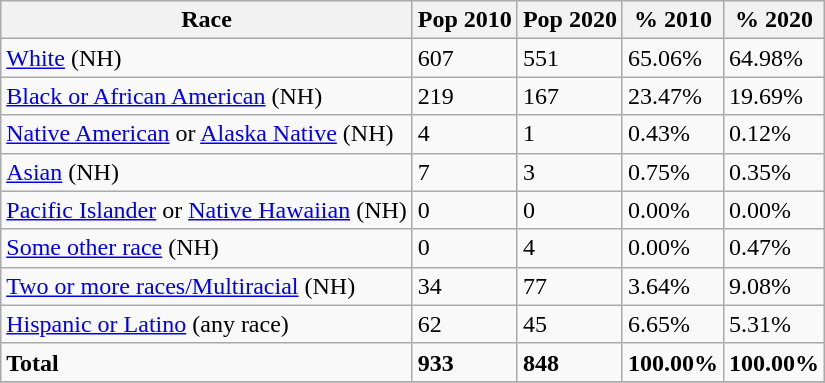<table class="wikitable">
<tr>
<th>Race</th>
<th>Pop 2010</th>
<th>Pop 2020</th>
<th>% 2010</th>
<th>% 2020</th>
</tr>
<tr>
<td><a href='#'>White</a> (NH)</td>
<td>607</td>
<td>551</td>
<td>65.06%</td>
<td>64.98%</td>
</tr>
<tr>
<td><a href='#'>Black or African American</a> (NH)</td>
<td>219</td>
<td>167</td>
<td>23.47%</td>
<td>19.69%</td>
</tr>
<tr>
<td><a href='#'>Native American</a> or <a href='#'>Alaska Native</a> (NH)</td>
<td>4</td>
<td>1</td>
<td>0.43%</td>
<td>0.12%</td>
</tr>
<tr>
<td><a href='#'>Asian</a> (NH)</td>
<td>7</td>
<td>3</td>
<td>0.75%</td>
<td>0.35%</td>
</tr>
<tr>
<td><a href='#'>Pacific Islander</a> or <a href='#'>Native Hawaiian</a> (NH)</td>
<td>0</td>
<td>0</td>
<td>0.00%</td>
<td>0.00%</td>
</tr>
<tr>
<td><a href='#'>Some other race</a> (NH)</td>
<td>0</td>
<td>4</td>
<td>0.00%</td>
<td>0.47%</td>
</tr>
<tr>
<td><a href='#'>Two or more races/Multiracial</a> (NH)</td>
<td>34</td>
<td>77</td>
<td>3.64%</td>
<td>9.08%</td>
</tr>
<tr>
<td><a href='#'>Hispanic or Latino</a> (any race)</td>
<td>62</td>
<td>45</td>
<td>6.65%</td>
<td>5.31%</td>
</tr>
<tr>
<td><strong>Total</strong></td>
<td><strong>933</strong></td>
<td><strong>848</strong></td>
<td><strong>100.00%</strong></td>
<td><strong>100.00%</strong></td>
</tr>
<tr>
</tr>
</table>
